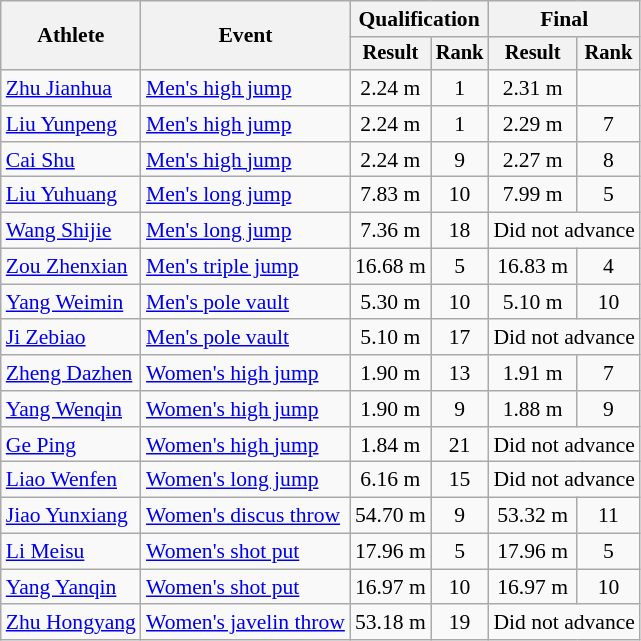<table class="wikitable" style="font-size:90%; text-align:center">
<tr>
<th rowspan="2">Athlete</th>
<th rowspan="2">Event</th>
<th colspan="2">Qualification</th>
<th colspan="2">Final</th>
</tr>
<tr style="font-size:95%">
<th>Result</th>
<th>Rank</th>
<th>Result</th>
<th>Rank</th>
</tr>
<tr>
<td align="left"><a href='#'>Zhu Jianhua</a></td>
<td align="left"><a href='#'>Men's high jump</a></td>
<td>2.24 m</td>
<td>1</td>
<td>2.31 m</td>
<td></td>
</tr>
<tr>
<td align="left"><a href='#'>Liu Yunpeng</a></td>
<td align="left"><a href='#'>Men's high jump</a></td>
<td>2.24 m</td>
<td>1</td>
<td>2.29 m</td>
<td>7</td>
</tr>
<tr>
<td align="left"><a href='#'>Cai Shu</a></td>
<td align="left"><a href='#'>Men's high jump</a></td>
<td>2.24 m</td>
<td>9</td>
<td>2.27 m</td>
<td>8</td>
</tr>
<tr>
<td align="left"><a href='#'>Liu Yuhuang</a></td>
<td align="left"><a href='#'>Men's long jump</a></td>
<td>7.83 m</td>
<td>10</td>
<td>7.99 m</td>
<td>5</td>
</tr>
<tr>
<td align="left"><a href='#'>Wang Shijie</a></td>
<td align="left"><a href='#'>Men's long jump</a></td>
<td>7.36 m</td>
<td>18</td>
<td colspan="2">Did not advance</td>
</tr>
<tr>
<td align="left"><a href='#'>Zou Zhenxian</a></td>
<td align="left"><a href='#'>Men's triple jump</a></td>
<td>16.68 m</td>
<td>5</td>
<td>16.83 m</td>
<td>4</td>
</tr>
<tr>
<td align="left"><a href='#'>Yang Weimin</a></td>
<td align="left"><a href='#'>Men's pole vault</a></td>
<td>5.30 m</td>
<td>10</td>
<td>5.10 m</td>
<td>10</td>
</tr>
<tr>
<td align="left"><a href='#'>Ji Zebiao</a></td>
<td align="left"><a href='#'>Men's pole vault</a></td>
<td>5.10 m</td>
<td>17</td>
<td colspan="2">Did not advance</td>
</tr>
<tr>
<td align="left"><a href='#'>Zheng Dazhen</a></td>
<td align="left"><a href='#'>Women's high jump</a></td>
<td>1.90 m</td>
<td>13</td>
<td>1.91 m</td>
<td>7</td>
</tr>
<tr>
<td align="left"><a href='#'>Yang Wenqin</a></td>
<td align="left"><a href='#'>Women's high jump</a></td>
<td>1.90 m</td>
<td>9</td>
<td>1.88 m</td>
<td>9</td>
</tr>
<tr>
<td align="left"><a href='#'>Ge Ping</a></td>
<td align="left"><a href='#'>Women's high jump</a></td>
<td>1.84 m</td>
<td>21</td>
<td colspan="2">Did not advance</td>
</tr>
<tr>
<td align="left"><a href='#'>Liao Wenfen</a></td>
<td align="left"><a href='#'>Women's long jump</a></td>
<td>6.16 m</td>
<td>15</td>
<td colspan="2">Did not advance</td>
</tr>
<tr>
<td align="left"><a href='#'>Jiao Yunxiang</a></td>
<td align="left"><a href='#'>Women's discus throw</a></td>
<td>54.70 m</td>
<td>9</td>
<td>53.32 m</td>
<td>11</td>
</tr>
<tr>
<td align="left"><a href='#'>Li Meisu</a></td>
<td align="left"><a href='#'>Women's shot put</a></td>
<td>17.96 m</td>
<td>5</td>
<td>17.96 m</td>
<td>5</td>
</tr>
<tr>
<td align="left"><a href='#'>Yang Yanqin</a></td>
<td align="left"><a href='#'>Women's shot put</a></td>
<td>16.97 m</td>
<td>10</td>
<td>16.97 m</td>
<td>10</td>
</tr>
<tr>
<td align="left"><a href='#'>Zhu Hongyang</a></td>
<td align="left"><a href='#'>Women's javelin throw</a></td>
<td>53.18 m</td>
<td>19</td>
<td colspan="2">Did not advance</td>
</tr>
</table>
